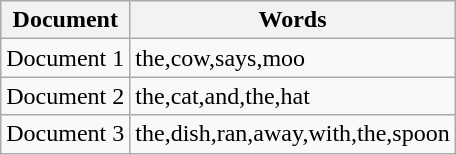<table align="center" class="wikitable">
<tr>
<th>Document</th>
<th>Words</th>
</tr>
<tr>
<td>Document 1</td>
<td>the,cow,says,moo</td>
</tr>
<tr>
<td>Document 2</td>
<td>the,cat,and,the,hat</td>
</tr>
<tr>
<td>Document 3</td>
<td>the,dish,ran,away,with,the,spoon</td>
</tr>
</table>
